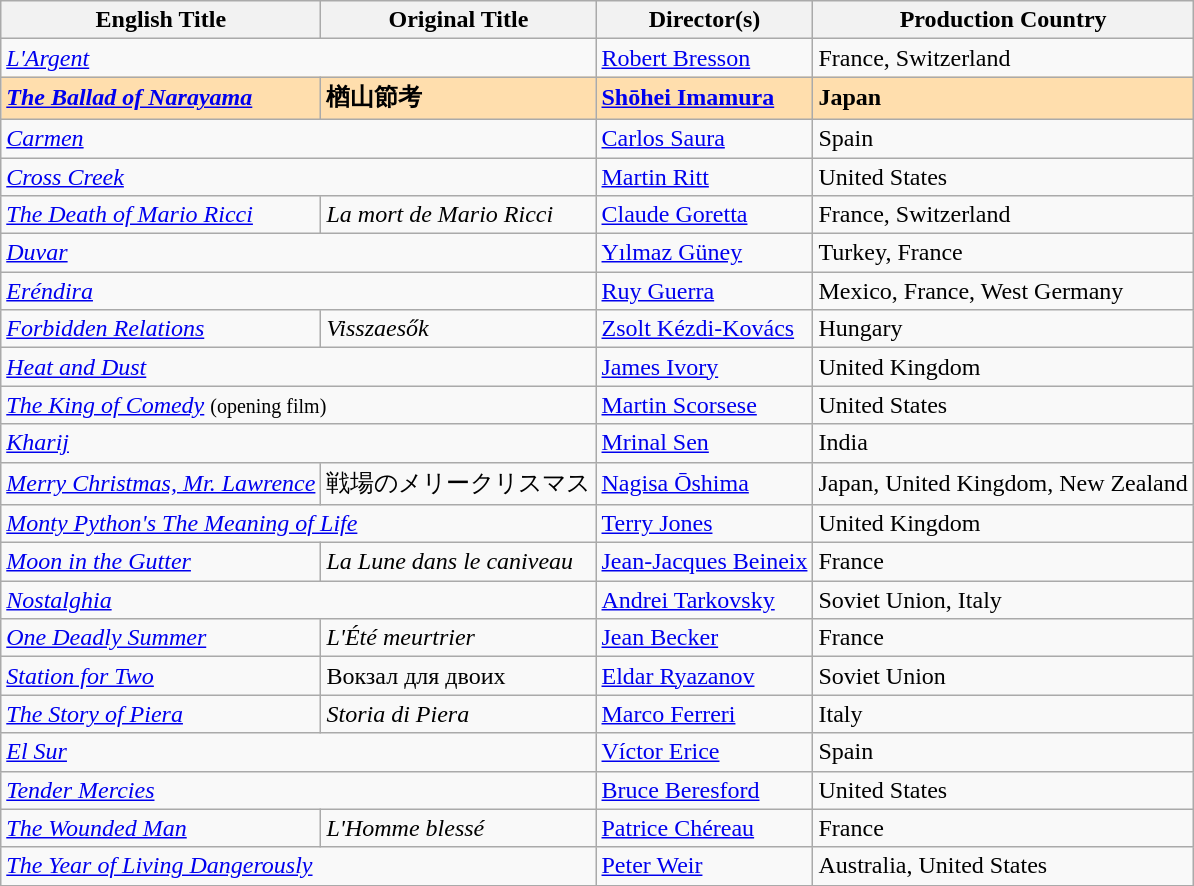<table class="wikitable">
<tr>
<th>English Title</th>
<th>Original Title</th>
<th>Director(s)</th>
<th>Production Country</th>
</tr>
<tr>
<td colspan="2"><em><a href='#'>L'Argent</a></em></td>
<td><a href='#'>Robert Bresson</a></td>
<td>France, Switzerland</td>
</tr>
<tr style="background:#FFDEAD;">
<td><em><a href='#'><strong>The Ballad of Narayama</strong></a></em></td>
<td><strong>楢山節考</strong></td>
<td><strong><a href='#'>Shōhei Imamura</a></strong></td>
<td><strong>Japan</strong></td>
</tr>
<tr>
<td colspan="2"><em><a href='#'>Carmen</a></em></td>
<td><a href='#'>Carlos Saura</a></td>
<td>Spain</td>
</tr>
<tr>
<td colspan="2"><em><a href='#'>Cross Creek</a></em></td>
<td><a href='#'>Martin Ritt</a></td>
<td>United States</td>
</tr>
<tr>
<td><em><a href='#'>The Death of Mario Ricci</a></em></td>
<td><em>La mort de Mario Ricci</em></td>
<td><a href='#'>Claude Goretta</a></td>
<td>France, Switzerland</td>
</tr>
<tr>
<td colspan="2"><em><a href='#'>Duvar</a></em></td>
<td><a href='#'>Yılmaz Güney</a></td>
<td>Turkey, France</td>
</tr>
<tr>
<td colspan="2"><em><a href='#'>Eréndira</a></em></td>
<td><a href='#'>Ruy Guerra</a></td>
<td>Mexico, France, West Germany</td>
</tr>
<tr>
<td><em><a href='#'>Forbidden Relations</a></em></td>
<td><em>Visszaesők</em></td>
<td><a href='#'>Zsolt Kézdi-Kovács</a></td>
<td>Hungary</td>
</tr>
<tr>
<td colspan="2"><em><a href='#'>Heat and Dust</a></em></td>
<td><a href='#'>James Ivory</a></td>
<td>United Kingdom</td>
</tr>
<tr>
<td colspan="2"><em><a href='#'>The King of Comedy</a></em> <small>(opening film)</small></td>
<td><a href='#'>Martin Scorsese</a></td>
<td>United States</td>
</tr>
<tr>
<td colspan="2"><em><a href='#'>Kharij</a></em></td>
<td><a href='#'>Mrinal Sen</a></td>
<td>India</td>
</tr>
<tr>
<td><em><a href='#'>Merry Christmas, Mr. Lawrence</a></em></td>
<td>戦場のメリークリスマス</td>
<td><a href='#'>Nagisa Ōshima</a></td>
<td>Japan, United Kingdom, New Zealand</td>
</tr>
<tr>
<td colspan="2"><em><a href='#'>Monty Python's The Meaning of Life</a></em></td>
<td><a href='#'>Terry Jones</a></td>
<td>United Kingdom</td>
</tr>
<tr>
<td><em><a href='#'>Moon in the Gutter</a></em></td>
<td><em>La Lune dans le caniveau</em></td>
<td><a href='#'>Jean-Jacques Beineix</a></td>
<td>France</td>
</tr>
<tr>
<td colspan="2"><em><a href='#'>Nostalghia</a></em></td>
<td><a href='#'>Andrei Tarkovsky</a></td>
<td>Soviet Union, Italy</td>
</tr>
<tr>
<td><em><a href='#'>One Deadly Summer</a></em></td>
<td><em>L'Été meurtrier</em></td>
<td><a href='#'>Jean Becker</a></td>
<td>France</td>
</tr>
<tr>
<td><em><a href='#'>Station for Two</a></em></td>
<td>Вокзал для двоих</td>
<td><a href='#'>Eldar Ryazanov</a></td>
<td>Soviet Union</td>
</tr>
<tr>
<td><em><a href='#'>The Story of Piera</a></em></td>
<td><em>Storia di Piera</em></td>
<td><a href='#'>Marco Ferreri</a></td>
<td>Italy</td>
</tr>
<tr>
<td colspan="2"><em><a href='#'>El Sur</a></em></td>
<td><a href='#'>Víctor Erice</a></td>
<td>Spain</td>
</tr>
<tr>
<td colspan="2"><em><a href='#'>Tender Mercies</a></em></td>
<td><a href='#'>Bruce Beresford</a></td>
<td>United States</td>
</tr>
<tr>
<td><em><a href='#'>The Wounded Man</a></em></td>
<td><em>L'Homme blessé</em></td>
<td><a href='#'>Patrice Chéreau</a></td>
<td>France</td>
</tr>
<tr>
<td colspan="2"><em><a href='#'>The Year of Living Dangerously</a></em></td>
<td><a href='#'>Peter Weir</a></td>
<td>Australia, United States</td>
</tr>
</table>
